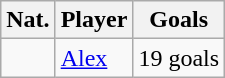<table class="wikitable">
<tr>
<th>Nat.</th>
<th>Player</th>
<th>Goals</th>
</tr>
<tr>
<td></td>
<td><a href='#'>Alex</a></td>
<td>19 goals</td>
</tr>
</table>
